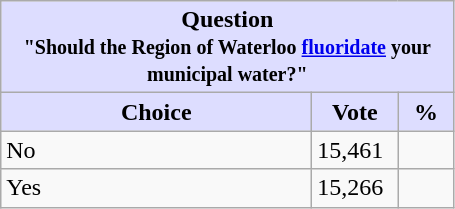<table class="wikitable">
<tr>
<th style="background:#ddf; width:200px;" colspan=3>Question <br> <small> "Should the Region of Waterloo <a href='#'>fluoridate</a> your municipal water?" </small></th>
</tr>
<tr>
<th style="background:#ddf; width:200px;">Choice</th>
<th style="background:#ddf; width:50px;">Vote</th>
<th style="background:#ddf; width:30px;">%</th>
</tr>
<tr>
<td>No</td>
<td>15,461</td>
<td></td>
</tr>
<tr>
<td>Yes</td>
<td>15,266</td>
<td></td>
</tr>
</table>
